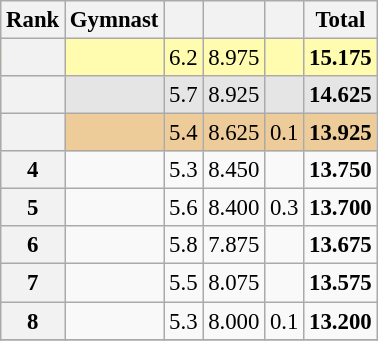<table class="wikitable sortable" style="text-align:center; font-size:95%">
<tr>
<th scope=col>Rank</th>
<th scope=col>Gymnast</th>
<th scope=col></th>
<th scope=col></th>
<th scope=col></th>
<th scope=col>Total</th>
</tr>
<tr bgcolor=fffcaf>
<th scope=row style="text-align:center"></th>
<td align=left></td>
<td>6.2</td>
<td>8.975</td>
<td></td>
<td><strong>15.175</strong></td>
</tr>
<tr bgcolor=e5e5e5>
<th scope=row style="text-align:center"></th>
<td align=left></td>
<td>5.7</td>
<td>8.925</td>
<td></td>
<td><strong>14.625</strong></td>
</tr>
<tr bgcolor=eecc99>
<th scope=row style="text-align:center"></th>
<td align=left></td>
<td>5.4</td>
<td>8.625</td>
<td>0.1</td>
<td><strong>13.925</strong></td>
</tr>
<tr>
<th scope=row style="text-align:center">4</th>
<td align=left></td>
<td>5.3</td>
<td>8.450</td>
<td></td>
<td><strong>13.750</strong></td>
</tr>
<tr>
<th scope=row style="text-align:center">5</th>
<td align=left></td>
<td>5.6</td>
<td>8.400</td>
<td>0.3</td>
<td><strong>13.700</strong></td>
</tr>
<tr>
<th scope=row style="text-align:center">6</th>
<td align=left></td>
<td>5.8</td>
<td>7.875</td>
<td></td>
<td><strong>13.675</strong></td>
</tr>
<tr>
<th scope=row style="text-align:center">7</th>
<td align=left></td>
<td>5.5</td>
<td>8.075</td>
<td></td>
<td><strong>13.575</strong></td>
</tr>
<tr>
<th scope=row style="text-align:center">8</th>
<td align=left></td>
<td>5.3</td>
<td>8.000</td>
<td>0.1</td>
<td><strong>13.200</strong></td>
</tr>
<tr>
</tr>
</table>
